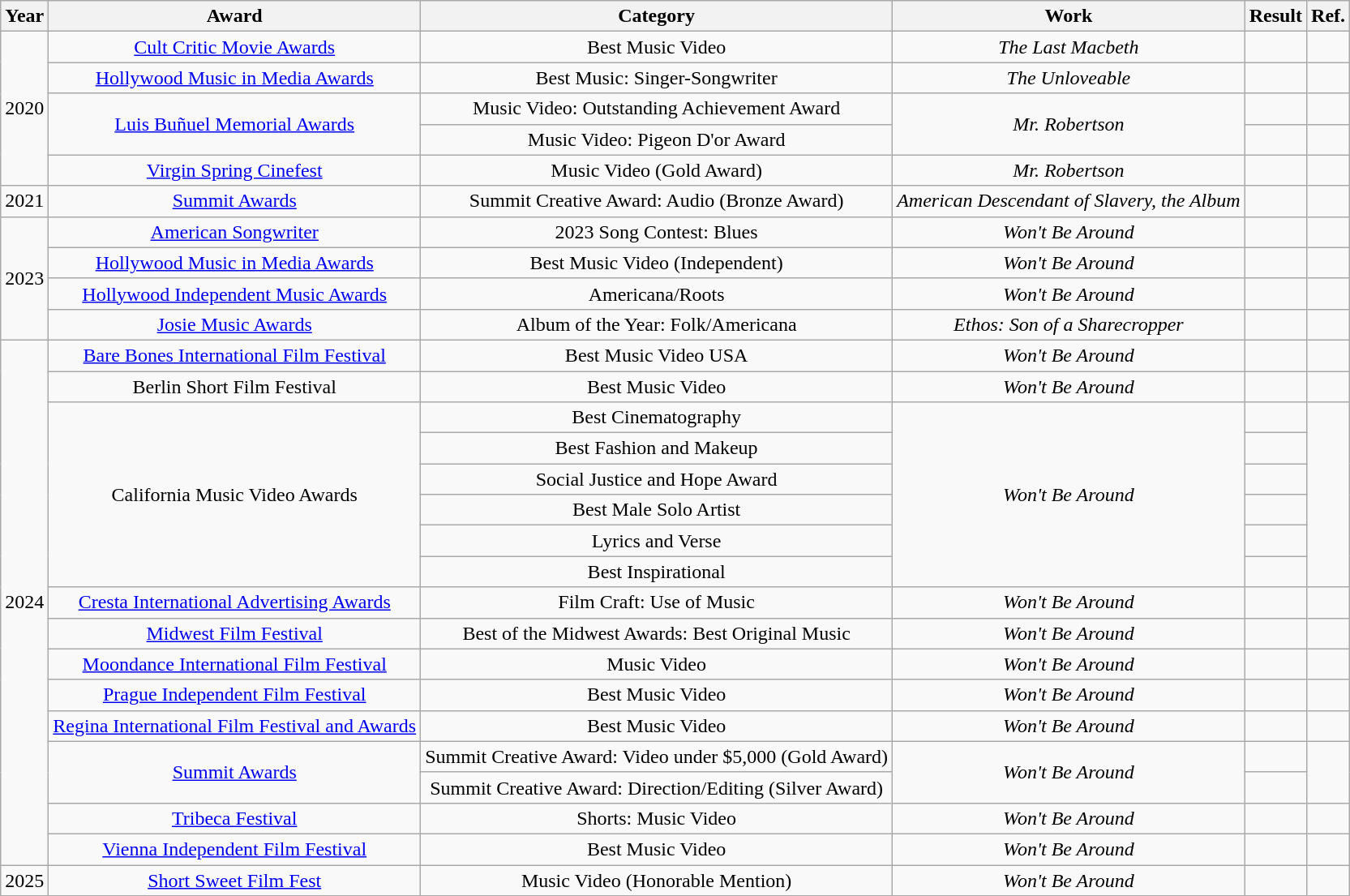<table class="wikitable sortable" style="text-align:center">
<tr>
<th>Year</th>
<th>Award</th>
<th>Category</th>
<th>Work</th>
<th>Result</th>
<th>Ref.</th>
</tr>
<tr>
<td rowspan="5">2020</td>
<td><a href='#'>Cult Critic Movie Awards</a></td>
<td>Best Music Video</td>
<td><em>The Last Macbeth</em></td>
<td></td>
<td></td>
</tr>
<tr>
<td><a href='#'>Hollywood Music in Media Awards</a></td>
<td>Best Music: Singer-Songwriter</td>
<td><em>The Unloveable</em></td>
<td></td>
<td></td>
</tr>
<tr>
<td rowspan="2"><a href='#'>Luis Buñuel Memorial Awards</a></td>
<td>Music Video: Outstanding Achievement Award</td>
<td rowspan="2"><em>Mr. Robertson</em></td>
<td></td>
<td></td>
</tr>
<tr>
<td>Music Video: Pigeon D'or Award</td>
<td></td>
<td></td>
</tr>
<tr>
<td><a href='#'>Virgin Spring Cinefest</a></td>
<td>Music Video (Gold Award)</td>
<td><em>Mr. Robertson</em></td>
<td></td>
<td></td>
</tr>
<tr>
<td>2021</td>
<td><a href='#'>Summit Awards</a></td>
<td>Summit Creative Award: Audio (Bronze Award)</td>
<td><em>American Descendant of Slavery, the Album</em></td>
<td></td>
<td></td>
</tr>
<tr>
<td rowspan="4">2023</td>
<td><a href='#'>American Songwriter</a></td>
<td>2023 Song Contest: Blues</td>
<td><em>Won't Be Around</em></td>
<td></td>
<td></td>
</tr>
<tr>
<td><a href='#'>Hollywood Music in Media Awards</a></td>
<td>Best Music Video (Independent)</td>
<td><em>Won't Be Around</em></td>
<td></td>
<td></td>
</tr>
<tr>
<td><a href='#'>Hollywood Independent Music Awards</a></td>
<td>Americana/Roots</td>
<td><em>Won't Be Around</em></td>
<td></td>
<td></td>
</tr>
<tr>
<td><a href='#'>Josie Music Awards</a></td>
<td>Album of the Year: Folk/Americana</td>
<td><em>Ethos: Son of a Sharecropper</em></td>
<td></td>
<td></td>
</tr>
<tr>
<td rowspan="17">2024</td>
<td><a href='#'>Bare Bones International Film Festival</a></td>
<td>Best Music Video USA</td>
<td><em>Won't Be Around</em></td>
<td></td>
<td></td>
</tr>
<tr>
<td>Berlin Short Film Festival</td>
<td>Best Music Video</td>
<td><em>Won't Be Around</em></td>
<td></td>
<td></td>
</tr>
<tr>
<td rowspan="6">California Music Video Awards</td>
<td>Best Cinematography</td>
<td rowspan="6"><em>Won't Be Around</em></td>
<td></td>
<td rowspan="6"></td>
</tr>
<tr>
<td>Best Fashion and Makeup</td>
<td></td>
</tr>
<tr>
<td>Social Justice and Hope Award</td>
<td></td>
</tr>
<tr>
<td>Best Male Solo Artist</td>
<td></td>
</tr>
<tr>
<td>Lyrics and Verse</td>
<td></td>
</tr>
<tr>
<td>Best Inspirational</td>
<td></td>
</tr>
<tr>
<td><a href='#'>Cresta International Advertising Awards</a></td>
<td>Film Craft: Use of Music</td>
<td><em>Won't Be Around</em></td>
<td></td>
<td></td>
</tr>
<tr>
<td><a href='#'>Midwest Film Festival</a></td>
<td>Best of the Midwest Awards: Best Original Music</td>
<td><em>Won't Be Around</em></td>
<td></td>
<td></td>
</tr>
<tr>
<td><a href='#'>Moondance International Film Festival</a></td>
<td>Music Video</td>
<td><em>Won't Be Around</em></td>
<td></td>
<td></td>
</tr>
<tr>
<td><a href='#'>Prague Independent Film Festival</a></td>
<td>Best Music Video</td>
<td><em>Won't Be Around</em></td>
<td></td>
<td></td>
</tr>
<tr>
<td><a href='#'>Regina International Film Festival and Awards</a></td>
<td>Best Music Video</td>
<td><em>Won't Be Around</em></td>
<td></td>
<td></td>
</tr>
<tr>
<td rowspan="2"><a href='#'>Summit Awards</a></td>
<td>Summit Creative Award: Video under $5,000 (Gold Award)</td>
<td rowspan="2"><em>Won't Be Around</em></td>
<td></td>
<td rowspan="2"></td>
</tr>
<tr>
<td>Summit Creative Award: Direction/Editing (Silver Award)</td>
<td></td>
</tr>
<tr>
<td><a href='#'>Tribeca Festival</a></td>
<td>Shorts: Music Video</td>
<td><em>Won't Be Around</em></td>
<td></td>
<td></td>
</tr>
<tr>
<td><a href='#'>Vienna Independent Film Festival</a></td>
<td>Best Music Video</td>
<td><em>Won't Be Around</em></td>
<td></td>
<td></td>
</tr>
<tr>
<td>2025</td>
<td><a href='#'>Short Sweet Film Fest</a></td>
<td>Music Video (Honorable Mention)</td>
<td><em>Won't Be Around</em></td>
<td></td>
<td></td>
</tr>
</table>
